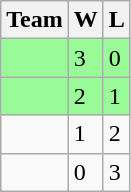<table class=wikitable>
<tr>
<th>Team</th>
<th>W</th>
<th>L</th>
</tr>
<tr bgcolor=98fb98>
<td></td>
<td>3</td>
<td>0</td>
</tr>
<tr bgcolor=98fb98>
<td></td>
<td>2</td>
<td>1</td>
</tr>
<tr>
<td></td>
<td>1</td>
<td>2</td>
</tr>
<tr>
<td></td>
<td>0</td>
<td>3</td>
</tr>
</table>
